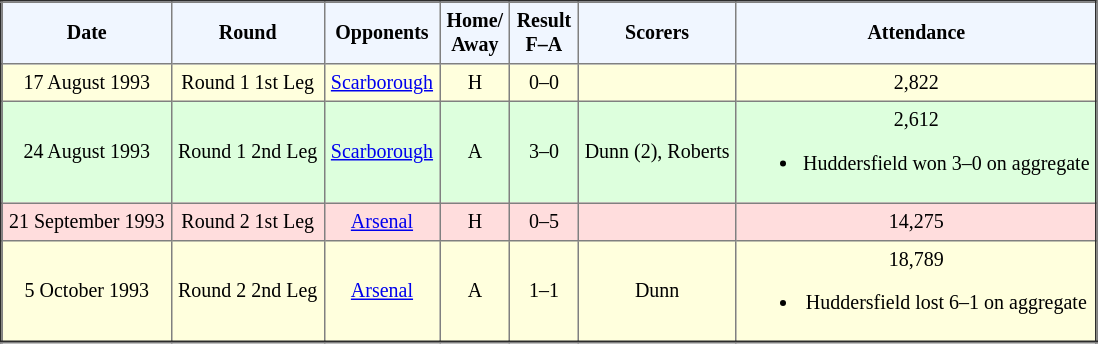<table border="2" cellpadding="4" style="border-collapse:collapse; text-align:center; font-size:smaller;">
<tr style="background:#f0f6ff;">
<th><strong>Date</strong></th>
<th><strong>Round</strong></th>
<th><strong>Opponents</strong></th>
<th><strong>Home/<br>Away</strong></th>
<th><strong>Result<br>F–A</strong></th>
<th><strong>Scorers</strong></th>
<th><strong>Attendance</strong></th>
</tr>
<tr bgcolor="#ffffdd">
<td>17 August 1993</td>
<td>Round 1 1st Leg</td>
<td><a href='#'>Scarborough</a></td>
<td>H</td>
<td>0–0</td>
<td></td>
<td>2,822</td>
</tr>
<tr bgcolor="#ddffdd">
<td>24 August 1993</td>
<td>Round 1 2nd Leg</td>
<td><a href='#'>Scarborough</a></td>
<td>A</td>
<td>3–0</td>
<td>Dunn (2), Roberts</td>
<td>2,612<br><ul><li>Huddersfield won 3–0 on aggregate</li></ul></td>
</tr>
<tr bgcolor="#ffdddd">
<td>21 September 1993</td>
<td>Round 2 1st Leg</td>
<td><a href='#'>Arsenal</a></td>
<td>H</td>
<td>0–5</td>
<td></td>
<td>14,275</td>
</tr>
<tr bgcolor="#ffffdd">
<td>5 October 1993</td>
<td>Round 2 2nd Leg</td>
<td><a href='#'>Arsenal</a></td>
<td>A</td>
<td>1–1</td>
<td>Dunn</td>
<td>18,789<br><ul><li>Huddersfield lost 6–1 on aggregate</li></ul></td>
</tr>
</table>
